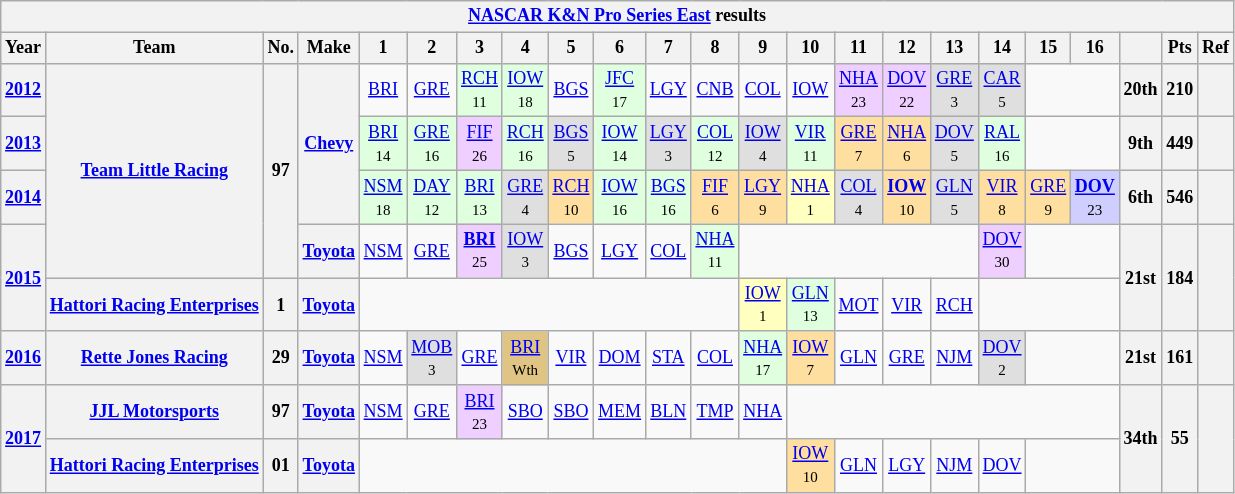<table class="wikitable" style="text-align:center; font-size:75%">
<tr>
<th colspan=45><a href='#'>NASCAR K&N Pro Series East</a> results</th>
</tr>
<tr>
<th>Year</th>
<th>Team</th>
<th>No.</th>
<th>Make</th>
<th>1</th>
<th>2</th>
<th>3</th>
<th>4</th>
<th>5</th>
<th>6</th>
<th>7</th>
<th>8</th>
<th>9</th>
<th>10</th>
<th>11</th>
<th>12</th>
<th>13</th>
<th>14</th>
<th>15</th>
<th>16</th>
<th></th>
<th>Pts</th>
<th>Ref</th>
</tr>
<tr>
<th><a href='#'>2012</a></th>
<th rowspan=4><a href='#'>Team Little Racing</a></th>
<th rowspan=4>97</th>
<th rowspan=3><a href='#'>Chevy</a></th>
<td><a href='#'>BRI</a></td>
<td><a href='#'>GRE</a></td>
<td style="background:#DFFFDF;"><a href='#'>RCH</a><br><small>11</small></td>
<td style="background:#DFFFDF;"><a href='#'>IOW</a><br><small>18</small></td>
<td><a href='#'>BGS</a></td>
<td style="background:#DFFFDF;"><a href='#'>JFC</a><br><small>17</small></td>
<td><a href='#'>LGY</a></td>
<td><a href='#'>CNB</a></td>
<td><a href='#'>COL</a></td>
<td><a href='#'>IOW</a></td>
<td style="background:#EFCFFF;"><a href='#'>NHA</a><br><small>23</small></td>
<td style="background:#EFCFFF;"><a href='#'>DOV</a><br><small>22</small></td>
<td style="background:#DFDFDF;"><a href='#'>GRE</a><br><small>3</small></td>
<td style="background:#DFDFDF;"><a href='#'>CAR</a><br><small>5</small></td>
<td colspan=2></td>
<th>20th</th>
<th>210</th>
<th></th>
</tr>
<tr>
<th><a href='#'>2013</a></th>
<td style="background:#DFFFDF;"><a href='#'>BRI</a><br><small>14</small></td>
<td style="background:#DFFFDF;"><a href='#'>GRE</a><br><small>16</small></td>
<td style="background:#EFCFFF;"><a href='#'>FIF</a><br><small>26</small></td>
<td style="background:#DFFFDF;"><a href='#'>RCH</a><br><small>16</small></td>
<td style="background:#DFDFDF;"><a href='#'>BGS</a><br><small>5</small></td>
<td style="background:#DFFFDF;"><a href='#'>IOW</a><br><small>14</small></td>
<td style="background:#DFDFDF;"><a href='#'>LGY</a><br><small>3</small></td>
<td style="background:#DFFFDF;"><a href='#'>COL</a><br><small>12</small></td>
<td style="background:#DFDFDF;"><a href='#'>IOW</a><br><small>4</small></td>
<td style="background:#DFFFDF;"><a href='#'>VIR</a><br><small>11</small></td>
<td style="background:#FFDF9F;"><a href='#'>GRE</a><br><small>7</small></td>
<td style="background:#FFDF9F;"><a href='#'>NHA</a><br><small>6</small></td>
<td style="background:#DFDFDF;"><a href='#'>DOV</a><br><small>5</small></td>
<td style="background:#DFFFDF;"><a href='#'>RAL</a><br><small>16</small></td>
<td colspan=2></td>
<th>9th</th>
<th>449</th>
<th></th>
</tr>
<tr>
<th><a href='#'>2014</a></th>
<td style="background:#DFFFDF;"><a href='#'>NSM</a><br><small>18</small></td>
<td style="background:#DFFFDF;"><a href='#'>DAY</a><br><small>12</small></td>
<td style="background:#DFFFDF;"><a href='#'>BRI</a><br><small>13</small></td>
<td style="background:#DFDFDF;"><a href='#'>GRE</a><br><small>4</small></td>
<td style="background:#FFDF9F;"><a href='#'>RCH</a><br><small>10</small></td>
<td style="background:#DFFFDF;"><a href='#'>IOW</a><br><small>16</small></td>
<td style="background:#DFFFDF;"><a href='#'>BGS</a><br><small>16</small></td>
<td style="background:#FFDF9F;"><a href='#'>FIF</a><br><small>6</small></td>
<td style="background:#FFDF9F;"><a href='#'>LGY</a><br><small>9</small></td>
<td style="background:#FFFFBF;"><a href='#'>NHA</a><br><small>1</small></td>
<td style="background:#DFDFDF;"><a href='#'>COL</a><br><small>4</small></td>
<td style="background:#FFDF9F;"><strong><a href='#'>IOW</a></strong><br><small>10</small></td>
<td style="background:#DFDFDF;"><a href='#'>GLN</a><br><small>5</small></td>
<td style="background:#FFDF9F;"><a href='#'>VIR</a><br><small>8</small></td>
<td style="background:#FFDF9F;"><a href='#'>GRE</a><br><small>9</small></td>
<td style="background:#CFCFFF;"><strong><a href='#'>DOV</a></strong><br><small>23</small></td>
<th>6th</th>
<th>546</th>
<th></th>
</tr>
<tr>
<th rowspan=2><a href='#'>2015</a></th>
<th><a href='#'>Toyota</a></th>
<td><a href='#'>NSM</a></td>
<td><a href='#'>GRE</a></td>
<td style="background:#EFCFFF;"><strong><a href='#'>BRI</a></strong><br><small>25</small></td>
<td style="background:#DFDFDF;"><a href='#'>IOW</a><br><small>3</small></td>
<td><a href='#'>BGS</a></td>
<td><a href='#'>LGY</a></td>
<td><a href='#'>COL</a></td>
<td style="background:#DFFFDF;"><a href='#'>NHA</a><br><small>11</small></td>
<td colspan=5></td>
<td style="background:#EFCFFF;"><a href='#'>DOV</a><br><small>30</small></td>
<td colspan=2></td>
<th rowspan=2>21st</th>
<th rowspan=2>184</th>
<th rowspan=2></th>
</tr>
<tr>
<th><a href='#'>Hattori Racing Enterprises</a></th>
<th>1</th>
<th><a href='#'>Toyota</a></th>
<td colspan=8></td>
<td style="background:#FFFFBF;"><a href='#'>IOW</a><br><small>1</small></td>
<td style="background:#DFFFDF;"><a href='#'>GLN</a><br><small>13</small></td>
<td><a href='#'>MOT</a></td>
<td><a href='#'>VIR</a></td>
<td><a href='#'>RCH</a></td>
<td colspan=3></td>
</tr>
<tr>
<th><a href='#'>2016</a></th>
<th><a href='#'>Rette Jones Racing</a></th>
<th>29</th>
<th><a href='#'>Toyota</a></th>
<td><a href='#'>NSM</a></td>
<td style="background:#DFDFDF;"><a href='#'>MOB</a><br><small>3</small></td>
<td><a href='#'>GRE</a></td>
<td style="background:#DFC484;"><a href='#'>BRI</a><br><small>Wth</small></td>
<td><a href='#'>VIR</a></td>
<td><a href='#'>DOM</a></td>
<td><a href='#'>STA</a></td>
<td><a href='#'>COL</a></td>
<td style="background:#DFFFDF;"><a href='#'>NHA</a><br><small>17</small></td>
<td style="background:#FFDF9F;"><a href='#'>IOW</a><br><small>7</small></td>
<td><a href='#'>GLN</a></td>
<td><a href='#'>GRE</a></td>
<td><a href='#'>NJM</a></td>
<td style="background:#DFDFDF;"><a href='#'>DOV</a><br><small>2</small></td>
<td colspan=2></td>
<th>21st</th>
<th>161</th>
<th></th>
</tr>
<tr>
<th rowspan=2><a href='#'>2017</a></th>
<th><a href='#'>JJL Motorsports</a></th>
<th>97</th>
<th><a href='#'>Toyota</a></th>
<td><a href='#'>NSM</a></td>
<td><a href='#'>GRE</a></td>
<td style="background:#EFCFFF;"><a href='#'>BRI</a><br><small>23</small></td>
<td><a href='#'>SBO</a></td>
<td><a href='#'>SBO</a></td>
<td><a href='#'>MEM</a></td>
<td><a href='#'>BLN</a></td>
<td><a href='#'>TMP</a></td>
<td><a href='#'>NHA</a></td>
<td colspan=7></td>
<th rowspan=2>34th</th>
<th rowspan=2>55</th>
<th rowspan=2></th>
</tr>
<tr>
<th><a href='#'>Hattori Racing Enterprises</a></th>
<th>01</th>
<th><a href='#'>Toyota</a></th>
<td colspan=9></td>
<td style="background:#FFDF9F;"><a href='#'>IOW</a><br><small>10</small></td>
<td><a href='#'>GLN</a></td>
<td><a href='#'>LGY</a></td>
<td><a href='#'>NJM</a></td>
<td><a href='#'>DOV</a></td>
<td colspan=2></td>
</tr>
</table>
